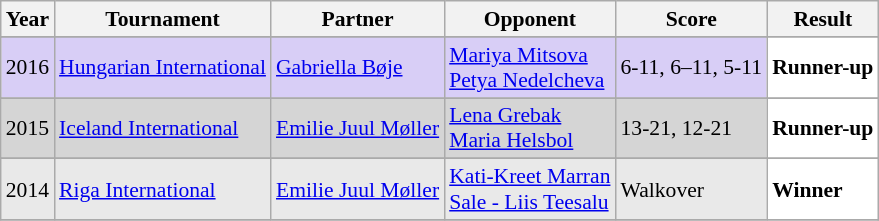<table class="sortable wikitable" style="font-size: 90%;">
<tr>
<th>Year</th>
<th>Tournament</th>
<th>Partner</th>
<th>Opponent</th>
<th>Score</th>
<th>Result</th>
</tr>
<tr>
</tr>
<tr style="background:#D8CEF6">
<td align="center">2016</td>
<td align="left"><a href='#'>Hungarian International</a></td>
<td align="left"> <a href='#'>Gabriella Bøje</a></td>
<td align="left"> <a href='#'>Mariya Mitsova</a> <br>  <a href='#'>Petya Nedelcheva</a></td>
<td align="left">6-11, 6–11, 5-11</td>
<td style="text-align:left; background:white"> <strong>Runner-up</strong></td>
</tr>
<tr>
</tr>
<tr style="background:#D5D5D5">
<td align="center">2015</td>
<td align="left"><a href='#'>Iceland International</a></td>
<td align="left"> <a href='#'>Emilie Juul Møller</a></td>
<td align="left"> <a href='#'>Lena Grebak</a> <br>  <a href='#'>Maria Helsbol</a></td>
<td align="left">13-21, 12-21</td>
<td style="text-align:left; background:white"> <strong>Runner-up</strong></td>
</tr>
<tr>
</tr>
<tr style="background:#E9E9E9">
<td align="center">2014</td>
<td align="left"><a href='#'>Riga International</a></td>
<td align="left"> <a href='#'>Emilie Juul Møller</a></td>
<td align="left"> <a href='#'>Kati-Kreet Marran</a> <br>  <a href='#'>Sale - Liis Teesalu</a></td>
<td align="left">Walkover</td>
<td style="text-align:left; background:white"> <strong>Winner</strong></td>
</tr>
<tr>
</tr>
</table>
